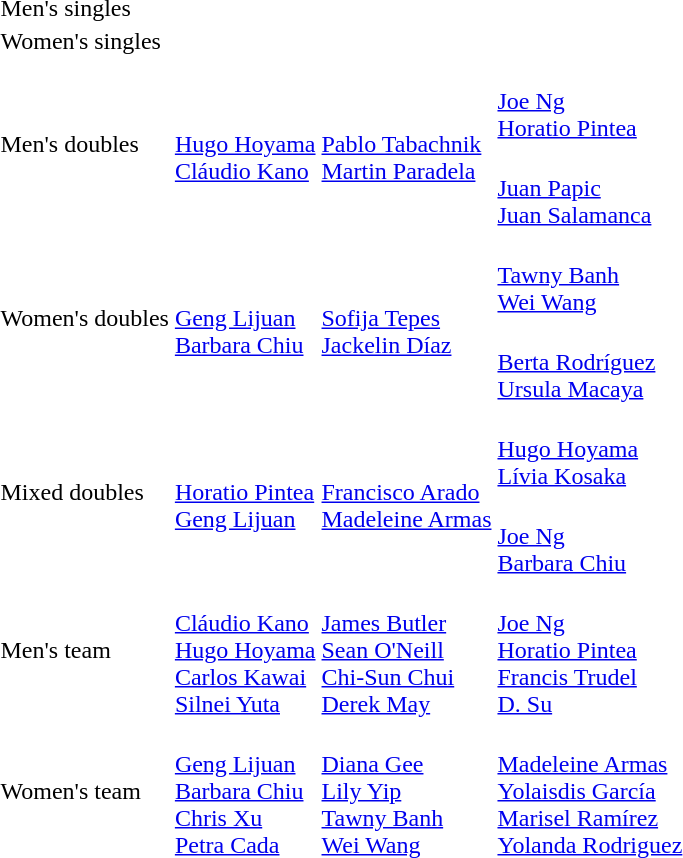<table>
<tr>
<td rowspan=2>Men's singles<br></td>
<td rowspan=2></td>
<td rowspan=2></td>
<td></td>
</tr>
<tr>
<td></td>
</tr>
<tr>
<td rowspan=2>Women's singles<br></td>
<td rowspan=2></td>
<td rowspan=2></td>
<td></td>
</tr>
<tr>
<td></td>
</tr>
<tr>
<td rowspan=2>Men's doubles<br></td>
<td rowspan=2><br><a href='#'>Hugo Hoyama</a><br><a href='#'>Cláudio Kano</a></td>
<td rowspan=2><br><a href='#'>Pablo Tabachnik</a><br><a href='#'>Martin Paradela</a></td>
<td><br><a href='#'>Joe Ng</a><br><a href='#'>Horatio Pintea</a></td>
</tr>
<tr>
<td><br><a href='#'>Juan Papic</a><br><a href='#'>Juan Salamanca</a></td>
</tr>
<tr>
<td rowspan=2>Women's doubles<br></td>
<td rowspan=2><br><a href='#'>Geng Lijuan</a><br><a href='#'>Barbara Chiu</a></td>
<td rowspan=2><br><a href='#'>Sofija Tepes</a><br><a href='#'>Jackelin Díaz</a></td>
<td><br><a href='#'>Tawny Banh</a><br><a href='#'>Wei Wang</a></td>
</tr>
<tr>
<td><br><a href='#'>Berta Rodríguez</a><br><a href='#'>Ursula Macaya</a></td>
</tr>
<tr>
<td rowspan=2>Mixed doubles<br></td>
<td rowspan=2><br><a href='#'>Horatio Pintea</a><br><a href='#'>Geng Lijuan</a></td>
<td rowspan=2><br><a href='#'>Francisco Arado</a><br><a href='#'>Madeleine Armas</a></td>
<td><br><a href='#'>Hugo Hoyama</a><br><a href='#'>Lívia Kosaka</a></td>
</tr>
<tr>
<td><br><a href='#'>Joe Ng</a><br> <a href='#'>Barbara Chiu</a></td>
</tr>
<tr>
<td>Men's team<br></td>
<td><br><a href='#'>Cláudio Kano</a><br><a href='#'>Hugo Hoyama</a><br><a href='#'>Carlos Kawai</a><br><a href='#'>Silnei Yuta</a></td>
<td><br><a href='#'>James Butler</a><br><a href='#'>Sean O'Neill</a><br><a href='#'>Chi-Sun Chui</a><br><a href='#'>Derek May</a></td>
<td><br><a href='#'>Joe Ng</a><br><a href='#'>Horatio Pintea</a><br><a href='#'>Francis Trudel</a><br><a href='#'>D. Su</a></td>
</tr>
<tr>
<td>Women's team<br></td>
<td><br><a href='#'>Geng Lijuan</a><br><a href='#'>Barbara Chiu</a><br><a href='#'>Chris Xu</a><br><a href='#'>Petra Cada</a></td>
<td><br><a href='#'>Diana Gee</a><br><a href='#'>Lily Yip</a><br><a href='#'>Tawny Banh</a><br><a href='#'>Wei Wang</a></td>
<td><br><a href='#'>Madeleine Armas</a><br><a href='#'>Yolaisdis García</a><br><a href='#'>Marisel Ramírez</a><br><a href='#'>Yolanda Rodriguez</a></td>
</tr>
</table>
